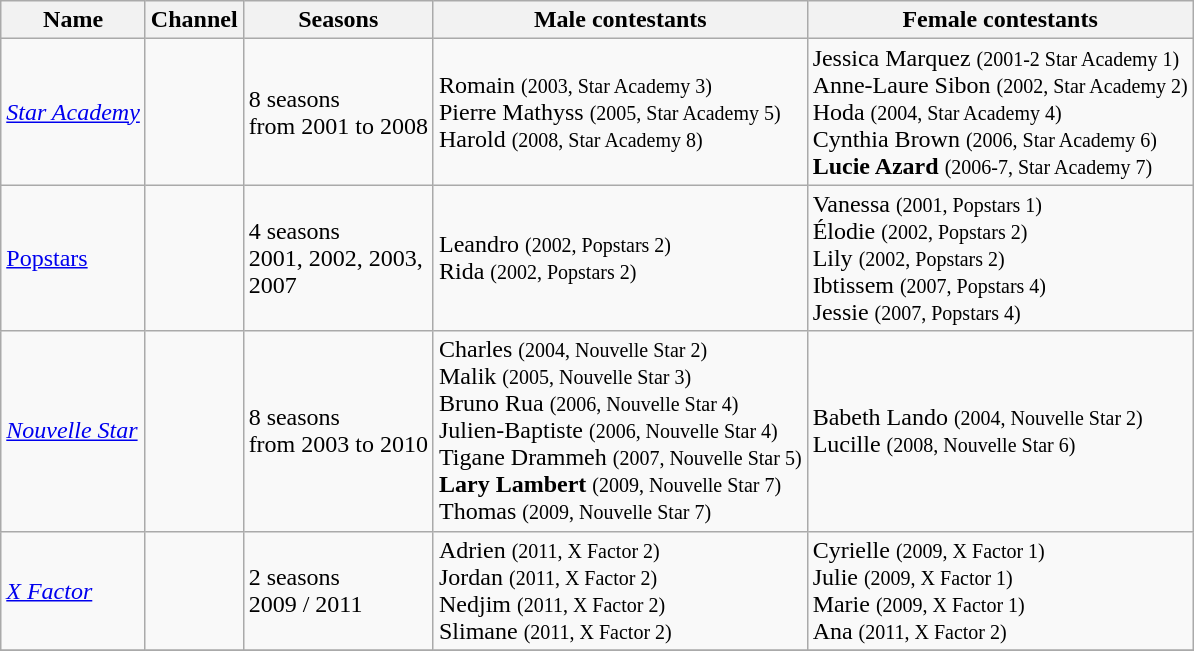<table class="wikitable">
<tr>
<th>Name</th>
<th><strong>Channel</strong></th>
<th><strong>Seasons</strong></th>
<th>Male contestants</th>
<th>Female contestants</th>
</tr>
<tr>
<td><em><a href='#'>Star Academy</a></em></td>
<td></td>
<td>8 seasons <br>from 2001 to 2008</td>
<td>Romain <small>(2003, Star Academy 3)</small> <br>Pierre Mathyss <small>(2005, Star Academy 5)</small> <br> Harold <small>(2008, Star Academy 8)</small></td>
<td>Jessica Marquez <small>(2001-2 Star Academy 1)</small> <br> Anne-Laure Sibon <small>(2002, Star Academy 2)</small> <br> Hoda <small>(2004, Star Academy 4)</small> <br> Cynthia Brown <small>(2006, Star Academy 6)</small> <br> <strong>Lucie Azard</strong> <small>(2006-7, Star Academy 7)</small></td>
</tr>
<tr>
<td><a href='#'>Popstars</a></td>
<td></td>
<td>4 seasons<br> 2001, 2002, 2003, <br>2007</td>
<td>Leandro <small>(2002, Popstars 2)</small> <br> Rida <small>(2002, Popstars 2)</small></td>
<td>Vanessa <small>(2001, Popstars 1)</small> <br> Élodie <small>(2002, Popstars 2)</small> <br> Lily <small>(2002, Popstars 2)</small> <br> Ibtissem <small>(2007, Popstars 4)</small> <br> Jessie <small>(2007, Popstars 4)</small></td>
</tr>
<tr>
<td><em><a href='#'>Nouvelle Star</a></em></td>
<td></td>
<td>8 seasons <br> from 2003 to 2010</td>
<td>Charles <small>(2004, Nouvelle Star 2)</small> <br> Malik <small>(2005, Nouvelle Star 3)</small> <br> Bruno Rua <small>(2006, Nouvelle Star 4)</small> <br> Julien-Baptiste <small>(2006, Nouvelle Star 4)</small> <br> Tigane Drammeh <small>(2007, Nouvelle Star 5)</small> <br> <strong>Lary Lambert</strong> <small>(2009, Nouvelle Star 7)</small> <br> Thomas <small>(2009, Nouvelle Star 7)</small></td>
<td>Babeth Lando <small>(2004, Nouvelle Star 2)</small> <br> Lucille <small>(2008, Nouvelle Star 6)</small></td>
</tr>
<tr>
<td><em><a href='#'>X Factor</a></em></td>
<td></td>
<td>2 seasons <br> 2009 / 2011</td>
<td>Adrien <small>(2011, X Factor 2)</small> <br> Jordan <small>(2011, X Factor 2)</small> <br> Nedjim <small>(2011, X Factor 2)</small> <br> Slimane <small>(2011, X Factor 2)</small></td>
<td>Cyrielle <small>(2009, X Factor 1)</small> <br> Julie <small>(2009, X Factor 1)</small> <br> Marie <small>(2009, X Factor 1)</small> <br> Ana <small>(2011, X Factor 2)</small></td>
</tr>
<tr>
</tr>
</table>
